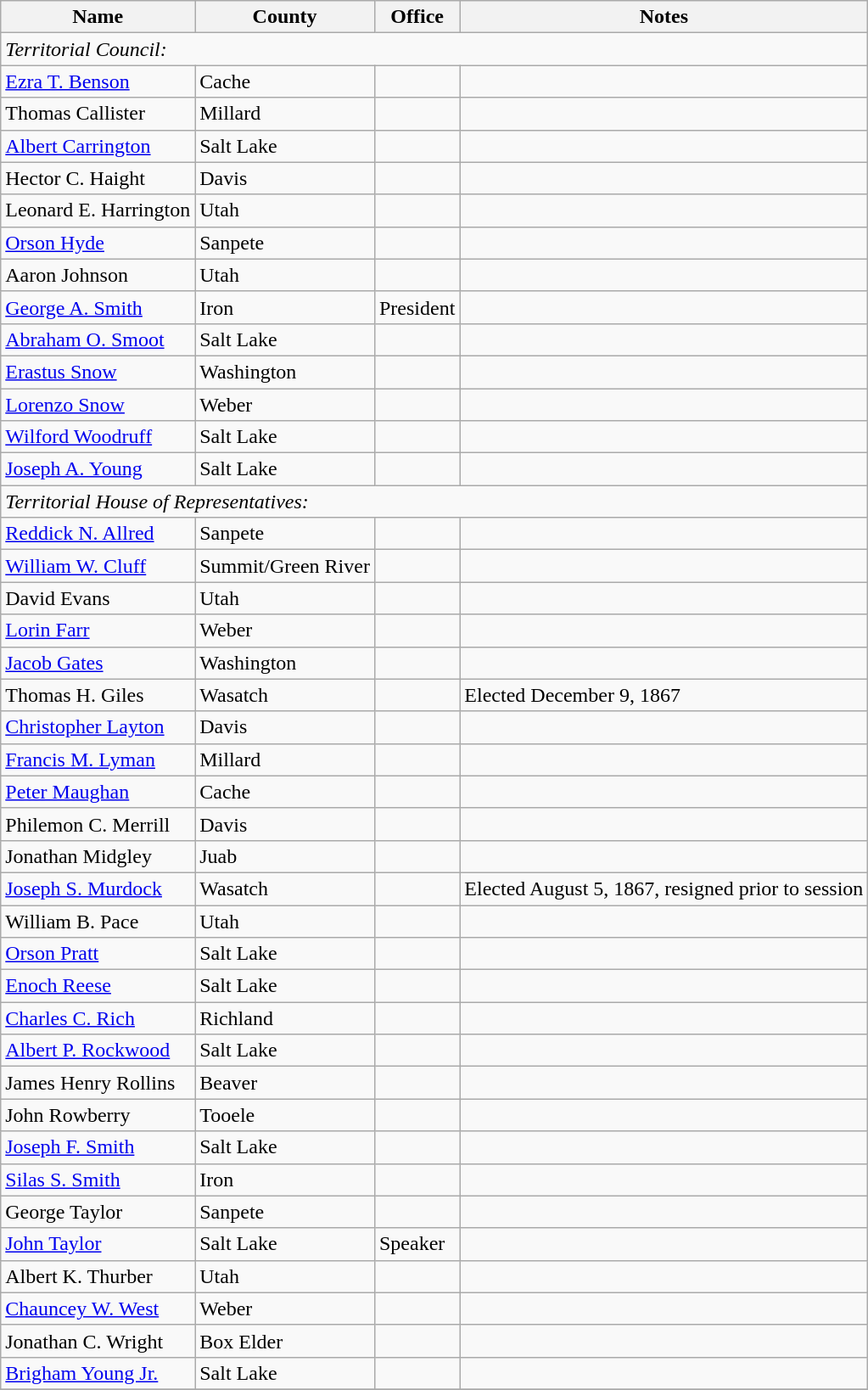<table class="wikitable">
<tr>
<th>Name</th>
<th>County</th>
<th>Office</th>
<th>Notes</th>
</tr>
<tr>
<td colspan=8><em>Territorial Council:</em></td>
</tr>
<tr>
<td><a href='#'>Ezra T. Benson</a></td>
<td>Cache</td>
<td></td>
<td></td>
</tr>
<tr>
<td>Thomas Callister</td>
<td>Millard</td>
<td></td>
<td></td>
</tr>
<tr>
<td><a href='#'>Albert Carrington</a></td>
<td>Salt Lake</td>
<td></td>
<td></td>
</tr>
<tr>
<td>Hector C. Haight</td>
<td>Davis</td>
<td></td>
<td></td>
</tr>
<tr>
<td>Leonard E. Harrington</td>
<td>Utah</td>
<td></td>
<td></td>
</tr>
<tr>
<td><a href='#'>Orson Hyde</a></td>
<td>Sanpete</td>
<td></td>
<td></td>
</tr>
<tr>
<td>Aaron Johnson</td>
<td>Utah</td>
<td></td>
<td></td>
</tr>
<tr>
<td><a href='#'>George A. Smith</a></td>
<td>Iron</td>
<td>President</td>
<td></td>
</tr>
<tr>
<td><a href='#'>Abraham O. Smoot</a></td>
<td>Salt Lake</td>
<td></td>
<td></td>
</tr>
<tr>
<td><a href='#'>Erastus Snow</a></td>
<td>Washington</td>
<td></td>
<td></td>
</tr>
<tr>
<td><a href='#'>Lorenzo Snow</a></td>
<td>Weber</td>
<td></td>
<td></td>
</tr>
<tr>
<td><a href='#'>Wilford Woodruff</a></td>
<td>Salt Lake</td>
<td></td>
<td></td>
</tr>
<tr>
<td><a href='#'>Joseph A. Young</a></td>
<td>Salt Lake</td>
<td></td>
<td></td>
</tr>
<tr>
<td colspan=8><em>Territorial House of Representatives:</em></td>
</tr>
<tr>
<td><a href='#'>Reddick N. Allred</a></td>
<td>Sanpete</td>
<td></td>
<td></td>
</tr>
<tr>
<td><a href='#'>William W. Cluff</a></td>
<td>Summit/Green River</td>
<td></td>
<td></td>
</tr>
<tr>
<td>David Evans</td>
<td>Utah</td>
<td></td>
<td></td>
</tr>
<tr>
<td><a href='#'>Lorin Farr</a></td>
<td>Weber</td>
<td></td>
<td></td>
</tr>
<tr>
<td><a href='#'>Jacob Gates</a></td>
<td>Washington</td>
<td></td>
<td></td>
</tr>
<tr>
<td>Thomas H. Giles</td>
<td>Wasatch</td>
<td></td>
<td>Elected December 9, 1867</td>
</tr>
<tr>
<td><a href='#'>Christopher Layton</a></td>
<td>Davis</td>
<td></td>
<td></td>
</tr>
<tr>
<td><a href='#'>Francis M. Lyman</a></td>
<td>Millard</td>
<td></td>
<td></td>
</tr>
<tr>
<td><a href='#'>Peter Maughan</a></td>
<td>Cache</td>
<td></td>
<td></td>
</tr>
<tr>
<td>Philemon C. Merrill</td>
<td>Davis</td>
<td></td>
<td></td>
</tr>
<tr>
<td>Jonathan Midgley</td>
<td>Juab</td>
<td></td>
<td></td>
</tr>
<tr>
<td><a href='#'>Joseph S. Murdock</a></td>
<td>Wasatch</td>
<td></td>
<td>Elected August 5, 1867, resigned prior to session</td>
</tr>
<tr>
<td>William B. Pace</td>
<td>Utah</td>
<td></td>
</tr>
<tr>
<td><a href='#'>Orson Pratt</a></td>
<td>Salt Lake</td>
<td></td>
<td></td>
</tr>
<tr>
<td><a href='#'>Enoch Reese</a></td>
<td>Salt Lake</td>
<td></td>
<td></td>
</tr>
<tr>
<td><a href='#'>Charles C. Rich</a></td>
<td>Richland</td>
<td></td>
<td></td>
</tr>
<tr>
<td><a href='#'>Albert P. Rockwood</a></td>
<td>Salt Lake</td>
<td></td>
<td></td>
</tr>
<tr>
<td>James Henry Rollins</td>
<td>Beaver</td>
<td></td>
<td></td>
</tr>
<tr>
<td>John Rowberry</td>
<td>Tooele</td>
<td></td>
<td></td>
</tr>
<tr>
<td><a href='#'>Joseph F. Smith</a></td>
<td>Salt Lake</td>
<td></td>
<td></td>
</tr>
<tr>
<td><a href='#'>Silas S. Smith</a></td>
<td>Iron</td>
<td></td>
<td></td>
</tr>
<tr>
<td>George Taylor</td>
<td>Sanpete</td>
<td></td>
<td></td>
</tr>
<tr>
<td><a href='#'>John Taylor</a></td>
<td>Salt Lake</td>
<td>Speaker</td>
<td></td>
</tr>
<tr>
<td>Albert K. Thurber</td>
<td>Utah</td>
<td></td>
<td></td>
</tr>
<tr>
<td><a href='#'>Chauncey W. West</a></td>
<td>Weber</td>
<td></td>
<td></td>
</tr>
<tr>
<td>Jonathan C. Wright</td>
<td>Box Elder</td>
<td></td>
<td></td>
</tr>
<tr>
<td><a href='#'>Brigham Young Jr.</a></td>
<td>Salt Lake</td>
<td></td>
<td></td>
</tr>
<tr>
</tr>
</table>
